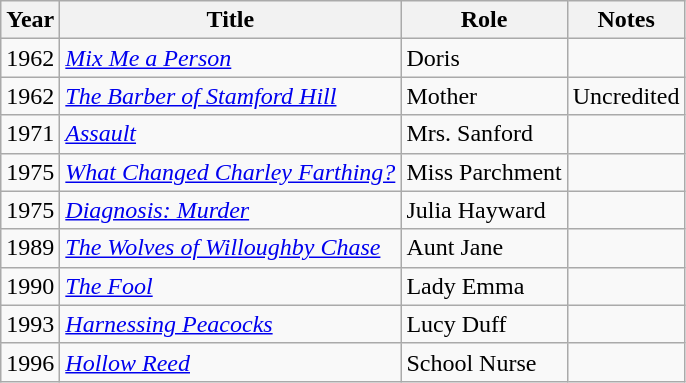<table class="wikitable">
<tr>
<th>Year</th>
<th>Title</th>
<th>Role</th>
<th>Notes</th>
</tr>
<tr>
<td>1962</td>
<td><em><a href='#'>Mix Me a Person</a></em></td>
<td>Doris</td>
<td></td>
</tr>
<tr>
<td>1962</td>
<td><em><a href='#'>The Barber of Stamford Hill</a></em></td>
<td>Mother</td>
<td>Uncredited</td>
</tr>
<tr>
<td>1971</td>
<td><em><a href='#'>Assault</a></em></td>
<td>Mrs. Sanford</td>
<td></td>
</tr>
<tr>
<td>1975</td>
<td><em><a href='#'>What Changed Charley Farthing?</a></em></td>
<td>Miss Parchment</td>
<td></td>
</tr>
<tr>
<td>1975</td>
<td><em><a href='#'>Diagnosis: Murder</a></em></td>
<td>Julia Hayward</td>
<td></td>
</tr>
<tr>
<td>1989</td>
<td><em><a href='#'>The Wolves of Willoughby Chase</a></em></td>
<td>Aunt Jane</td>
<td></td>
</tr>
<tr>
<td>1990</td>
<td><em><a href='#'>The Fool</a></em></td>
<td>Lady Emma</td>
<td></td>
</tr>
<tr>
<td>1993</td>
<td><em><a href='#'>Harnessing Peacocks</a></em></td>
<td>Lucy Duff</td>
<td></td>
</tr>
<tr>
<td>1996</td>
<td><em><a href='#'>Hollow Reed</a></em></td>
<td>School Nurse</td>
<td></td>
</tr>
</table>
